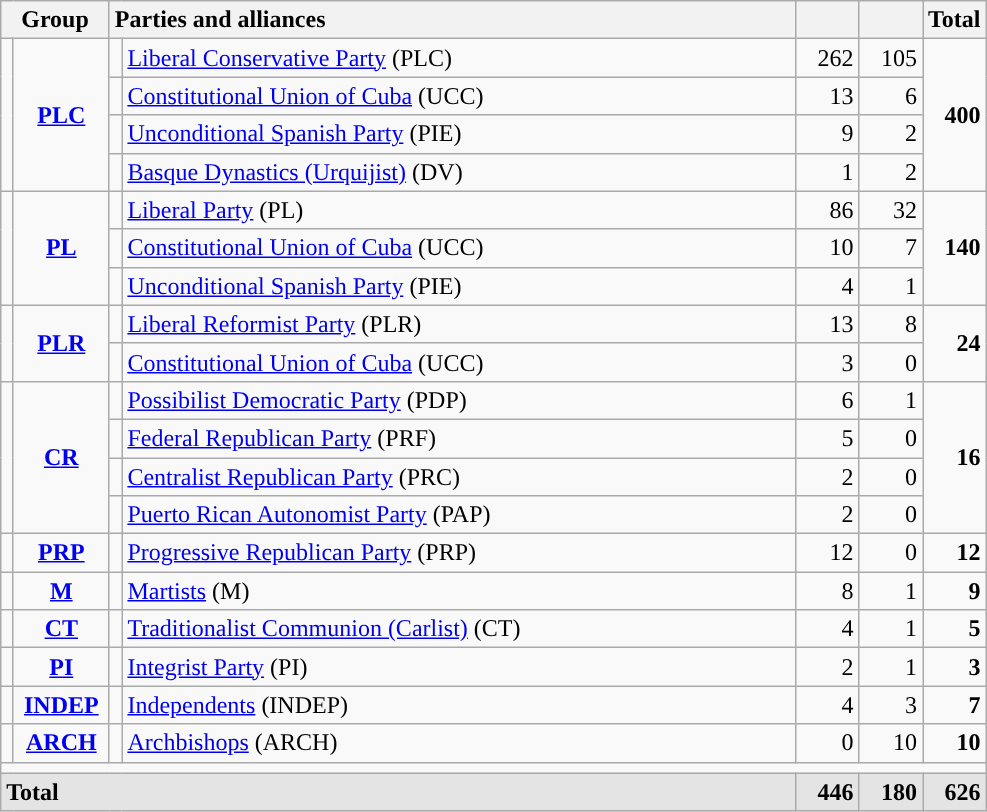<table class="wikitable" style="text-align:right;">
<tr>
<th colspan="2" width="65">Group</th>
<th style="text-align:left;" colspan="2" width="450">Parties and alliances</th>
<th width="35"></th>
<th width="35"></th>
<th width="35">Total</th>
</tr>
<tr>
<td rowspan="4" width="1"></td>
<td rowspan="4" align="center"><strong><a href='#'>PLC</a></strong></td>
<td width="1" style="color:inherit;background:"></td>
<td align="left"><a href='#'>Liberal Conservative Party</a> (PLC)</td>
<td>262</td>
<td>105</td>
<td rowspan="4"><strong>400</strong></td>
</tr>
<tr>
<td style="color:inherit;background:"></td>
<td align="left"><a href='#'>Constitutional Union of Cuba</a> (UCC)</td>
<td>13</td>
<td>6</td>
</tr>
<tr>
<td style="color:inherit;background:"></td>
<td align="left"><a href='#'>Unconditional Spanish Party</a> (PIE)</td>
<td>9</td>
<td>2</td>
</tr>
<tr>
<td style="color:inherit;background:"></td>
<td align="left"><a href='#'>Basque Dynastics (Urquijist)</a> (DV)</td>
<td>1</td>
<td>2</td>
</tr>
<tr>
<td rowspan="3" style="color:inherit;background:"></td>
<td rowspan="3" align="center"><strong><a href='#'>PL</a></strong></td>
<td style="color:inherit;background:"></td>
<td align="left"><a href='#'>Liberal Party</a> (PL)</td>
<td>86</td>
<td>32</td>
<td rowspan="3"><strong>140</strong></td>
</tr>
<tr>
<td style="color:inherit;background:"></td>
<td align="left"><a href='#'>Constitutional Union of Cuba</a> (UCC)</td>
<td>10</td>
<td>7</td>
</tr>
<tr>
<td style="color:inherit;background:"></td>
<td align="left"><a href='#'>Unconditional Spanish Party</a> (PIE)</td>
<td>4</td>
<td>1</td>
</tr>
<tr>
<td rowspan="2" style="color:inherit;background:"></td>
<td rowspan="2" align="center"><strong><a href='#'>PLR</a></strong></td>
<td style="color:inherit;background:"></td>
<td align="left"><a href='#'>Liberal Reformist Party</a> (PLR)</td>
<td>13</td>
<td>8</td>
<td rowspan="2"><strong>24</strong></td>
</tr>
<tr>
<td style="color:inherit;background:"></td>
<td align="left"><a href='#'>Constitutional Union of Cuba</a> (UCC)</td>
<td>3</td>
<td>0</td>
</tr>
<tr>
<td rowspan="4" style="color:inherit;background:"></td>
<td rowspan="4" align="center"><strong><a href='#'>CR</a></strong></td>
<td style="color:inherit;background:"></td>
<td align="left"><a href='#'>Possibilist Democratic Party</a> (PDP)</td>
<td>6</td>
<td>1</td>
<td rowspan="4"><strong>16</strong></td>
</tr>
<tr>
<td style="color:inherit;background:"></td>
<td align="left"><a href='#'>Federal Republican Party</a> (PRF)</td>
<td>5</td>
<td>0</td>
</tr>
<tr>
<td style="color:inherit;background:"></td>
<td align="left"><a href='#'>Centralist Republican Party</a> (PRC)</td>
<td>2</td>
<td>0</td>
</tr>
<tr>
<td style="color:inherit;background:"></td>
<td align="left"><a href='#'>Puerto Rican Autonomist Party</a> (PAP)</td>
<td>2</td>
<td>0</td>
</tr>
<tr>
<td style="color:inherit;background:"></td>
<td align="center"><strong><a href='#'>PRP</a></strong></td>
<td style="color:inherit;background:"></td>
<td align="left"><a href='#'>Progressive Republican Party</a> (PRP)</td>
<td>12</td>
<td>0</td>
<td><strong>12</strong></td>
</tr>
<tr>
<td style="color:inherit;background:"></td>
<td align="center"><strong><a href='#'>M</a></strong></td>
<td style="color:inherit;background:"></td>
<td align="left"><a href='#'>Martists</a> (M)</td>
<td>8</td>
<td>1</td>
<td><strong>9</strong></td>
</tr>
<tr>
<td style="color:inherit;background:"></td>
<td align="center"><strong><a href='#'>CT</a></strong></td>
<td style="color:inherit;background:"></td>
<td align="left"><a href='#'>Traditionalist Communion (Carlist)</a> (CT)</td>
<td>4</td>
<td>1</td>
<td><strong>5</strong></td>
</tr>
<tr>
<td style="color:inherit;background:"></td>
<td align="center"><strong><a href='#'>PI</a></strong></td>
<td style="color:inherit;background:"></td>
<td align="left"><a href='#'>Integrist Party</a> (PI)</td>
<td>2</td>
<td>1</td>
<td><strong>3</strong></td>
</tr>
<tr>
<td style="color:inherit;background:"></td>
<td align="center"><strong><a href='#'>INDEP</a></strong></td>
<td style="color:inherit;background:"></td>
<td align="left"><a href='#'>Independents</a> (INDEP)</td>
<td>4</td>
<td>3</td>
<td><strong>7</strong></td>
</tr>
<tr>
<td style="color:inherit;background:"></td>
<td align="center"><strong><a href='#'>ARCH</a></strong></td>
<td style="color:inherit;background:"></td>
<td align="left"><a href='#'>Archbishops</a> (ARCH)</td>
<td>0</td>
<td>10</td>
<td><strong>10</strong></td>
</tr>
<tr>
<td colspan="7"></td>
</tr>
<tr style="background:#E4E4E4; font-weight:bold;">
<td align="left" colspan="4">Total</td>
<td>446</td>
<td>180</td>
<td>626</td>
</tr>
</table>
